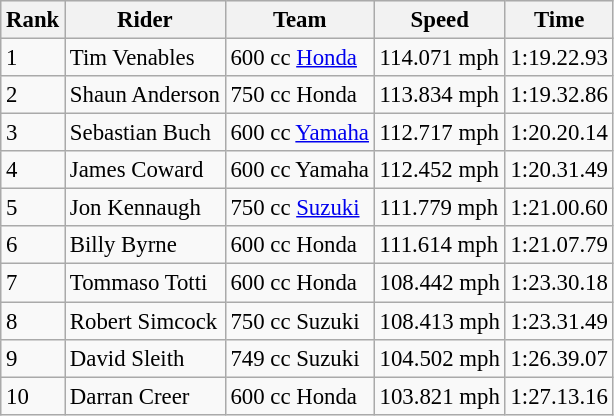<table class="wikitable" style="font-size: 95%;">
<tr style="background:#efefef;">
<th>Rank</th>
<th>Rider</th>
<th>Team</th>
<th>Speed</th>
<th>Time</th>
</tr>
<tr>
<td>1</td>
<td> Tim Venables</td>
<td>600 cc <a href='#'>Honda</a></td>
<td>114.071 mph</td>
<td>1:19.22.93</td>
</tr>
<tr>
<td>2</td>
<td>  Shaun Anderson</td>
<td>750 cc Honda</td>
<td>113.834 mph</td>
<td>1:19.32.86</td>
</tr>
<tr>
<td>3</td>
<td> Sebastian Buch</td>
<td>600 cc <a href='#'>Yamaha</a></td>
<td>112.717 mph</td>
<td>1:20.20.14</td>
</tr>
<tr>
<td>4</td>
<td>  James Coward</td>
<td>600 cc Yamaha</td>
<td>112.452 mph</td>
<td>1:20.31.49</td>
</tr>
<tr>
<td>5</td>
<td> Jon Kennaugh</td>
<td>750 cc <a href='#'>Suzuki</a></td>
<td>111.779 mph</td>
<td>1:21.00.60</td>
</tr>
<tr>
<td>6</td>
<td> Billy Byrne</td>
<td>600 cc Honda</td>
<td>111.614 mph</td>
<td>1:21.07.79</td>
</tr>
<tr>
<td>7</td>
<td> Tommaso Totti</td>
<td>600 cc Honda</td>
<td>108.442 mph</td>
<td>1:23.30.18</td>
</tr>
<tr>
<td>8</td>
<td> Robert Simcock</td>
<td>750 cc Suzuki</td>
<td>108.413 mph</td>
<td>1:23.31.49</td>
</tr>
<tr>
<td>9</td>
<td> David Sleith</td>
<td>749 cc Suzuki</td>
<td>104.502 mph</td>
<td>1:26.39.07</td>
</tr>
<tr>
<td>10</td>
<td> Darran Creer</td>
<td>600 cc Honda</td>
<td>103.821 mph</td>
<td>1:27.13.16</td>
</tr>
</table>
